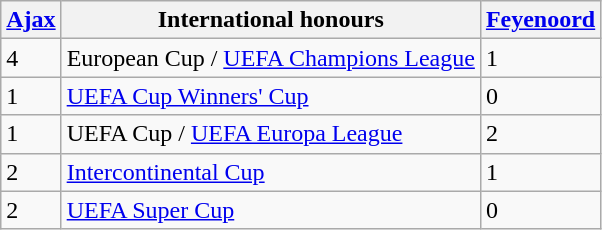<table class="wikitable">
<tr>
<th><a href='#'>Ajax</a></th>
<th>International honours</th>
<th><a href='#'>Feyenoord</a></th>
</tr>
<tr>
<td>4</td>
<td>European Cup / <a href='#'>UEFA Champions League</a></td>
<td>1</td>
</tr>
<tr>
<td>1</td>
<td><a href='#'>UEFA Cup Winners' Cup</a></td>
<td>0</td>
</tr>
<tr>
<td>1</td>
<td>UEFA Cup / <a href='#'>UEFA Europa League</a></td>
<td>2</td>
</tr>
<tr>
<td>2</td>
<td><a href='#'>Intercontinental Cup</a></td>
<td>1</td>
</tr>
<tr>
<td>2</td>
<td><a href='#'>UEFA Super Cup</a></td>
<td>0</td>
</tr>
</table>
